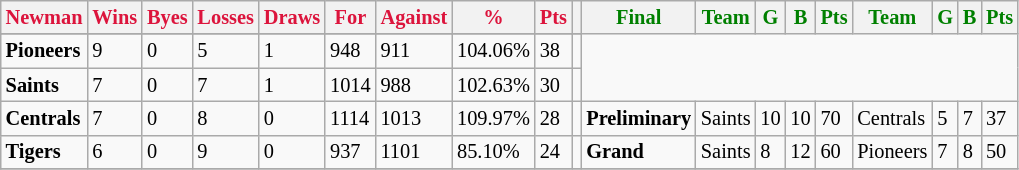<table style="font-size: 85%; text-align: left;" class="wikitable">
<tr>
<th style="color:crimson">Newman</th>
<th style="color:crimson">Wins</th>
<th style="color:crimson">Byes</th>
<th style="color:crimson">Losses</th>
<th style="color:crimson">Draws</th>
<th style="color:crimson">For</th>
<th style="color:crimson">Against</th>
<th style="color:crimson">%</th>
<th style="color:crimson">Pts</th>
<th></th>
<th style="color:green">Final</th>
<th style="color:green">Team</th>
<th style="color:green">G</th>
<th style="color:green">B</th>
<th style="color:green">Pts</th>
<th style="color:green">Team</th>
<th style="color:green">G</th>
<th style="color:green">B</th>
<th style="color:green">Pts</th>
</tr>
<tr>
</tr>
<tr>
</tr>
<tr>
<td><strong>	Pioneers	</strong></td>
<td>9</td>
<td>0</td>
<td>5</td>
<td>1</td>
<td>948</td>
<td>911</td>
<td>104.06%</td>
<td>38</td>
<td></td>
</tr>
<tr>
<td><strong>	Saints	</strong></td>
<td>7</td>
<td>0</td>
<td>7</td>
<td>1</td>
<td>1014</td>
<td>988</td>
<td>102.63%</td>
<td>30</td>
<td></td>
</tr>
<tr>
<td><strong>	Centrals	</strong></td>
<td>7</td>
<td>0</td>
<td>8</td>
<td>0</td>
<td>1114</td>
<td>1013</td>
<td>109.97%</td>
<td>28</td>
<td></td>
<td><strong>Preliminary</strong></td>
<td>Saints</td>
<td>10</td>
<td>10</td>
<td>70</td>
<td>Centrals</td>
<td>5</td>
<td>7</td>
<td>37</td>
</tr>
<tr>
<td><strong>	Tigers 	</strong></td>
<td>6</td>
<td>0</td>
<td>9</td>
<td>0</td>
<td>937</td>
<td>1101</td>
<td>85.10%</td>
<td>24</td>
<td></td>
<td><strong>Grand</strong></td>
<td>Saints</td>
<td>8</td>
<td>12</td>
<td>60</td>
<td>Pioneers</td>
<td>7</td>
<td>8</td>
<td>50</td>
</tr>
<tr>
</tr>
</table>
